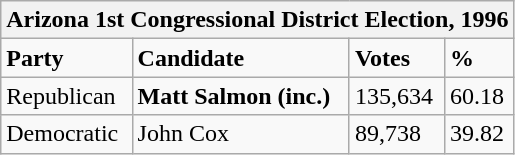<table class="wikitable">
<tr>
<th colspan="4">Arizona 1st Congressional District Election, 1996</th>
</tr>
<tr>
<td><strong>Party</strong></td>
<td><strong>Candidate</strong></td>
<td><strong>Votes</strong></td>
<td><strong>%</strong></td>
</tr>
<tr>
<td>Republican</td>
<td><strong>Matt Salmon (inc.)</strong></td>
<td>135,634</td>
<td>60.18</td>
</tr>
<tr>
<td>Democratic</td>
<td>John Cox</td>
<td>89,738</td>
<td>39.82</td>
</tr>
</table>
